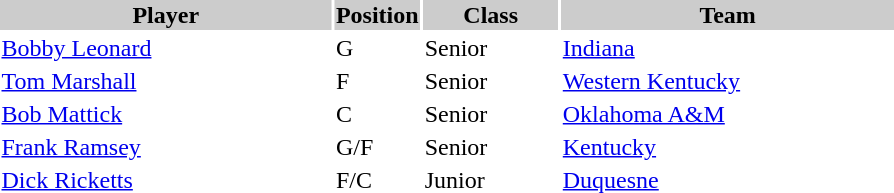<table style="width:600px" "border:'1' 'solid' 'gray'">
<tr>
<th style="background:#CCCCCC;width:40%">Player</th>
<th style="background:#CCCCCC;width:4%">Position</th>
<th style="background:#CCCCCC;width:16%">Class</th>
<th style="background:#CCCCCC;width:40%">Team</th>
</tr>
<tr>
<td><a href='#'>Bobby Leonard</a></td>
<td>G</td>
<td>Senior</td>
<td><a href='#'>Indiana</a></td>
</tr>
<tr>
<td><a href='#'>Tom Marshall</a></td>
<td>F</td>
<td>Senior</td>
<td><a href='#'>Western Kentucky</a></td>
</tr>
<tr>
<td><a href='#'>Bob Mattick</a></td>
<td>C</td>
<td>Senior</td>
<td><a href='#'>Oklahoma A&M</a></td>
</tr>
<tr>
<td><a href='#'>Frank Ramsey</a></td>
<td>G/F</td>
<td>Senior</td>
<td><a href='#'>Kentucky</a></td>
</tr>
<tr>
<td><a href='#'>Dick Ricketts</a></td>
<td>F/C</td>
<td>Junior</td>
<td><a href='#'>Duquesne</a></td>
</tr>
</table>
